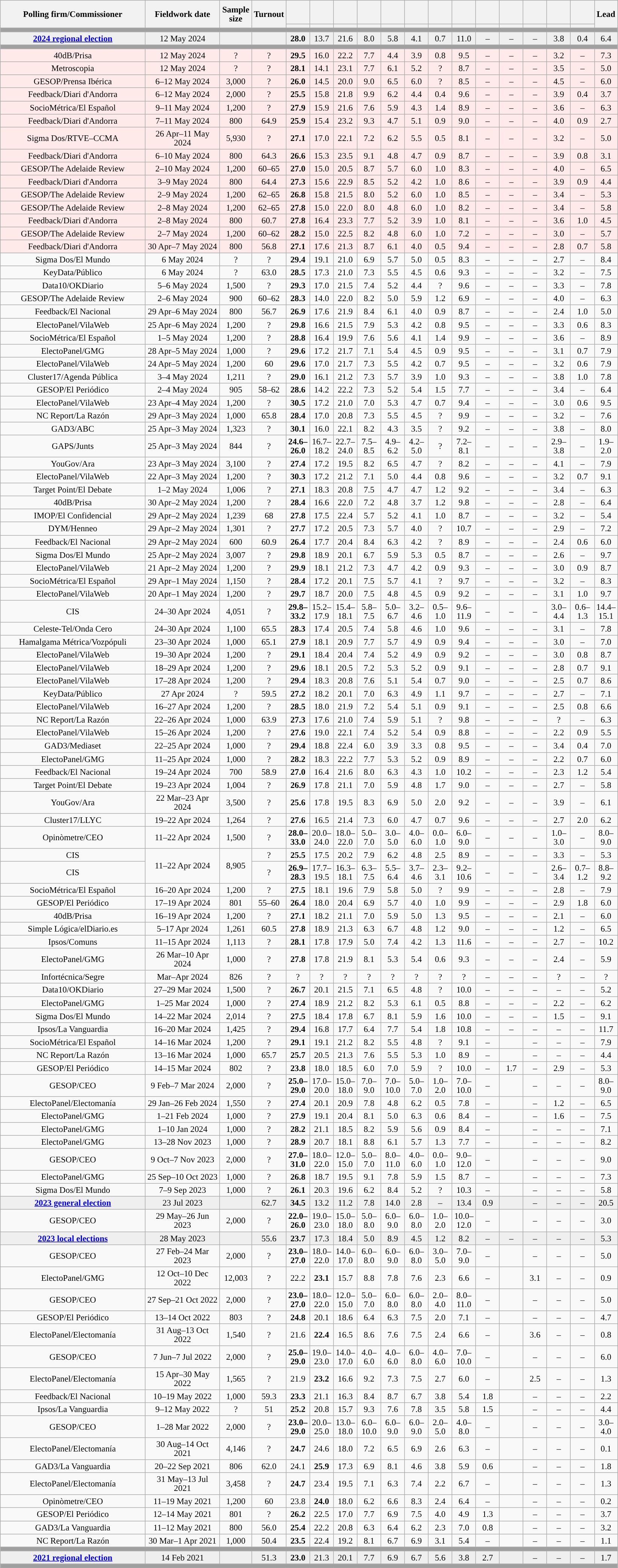<table class="wikitable collapsible collapsed" style="text-align:center; font-size:95%; line-height:16px;">
<tr style="height:42px;">
<th style="width:250px;" rowspan="2">Polling firm/Commissioner</th>
<th style="width:125px;" rowspan="2">Fieldwork date</th>
<th style="width:50px;" rowspan="2">Sample size</th>
<th style="width:45px;" rowspan="2">Turnout</th>
<th style="width:35px;"></th>
<th style="width:35px;"></th>
<th style="width:35px;"></th>
<th style="width:35px;"></th>
<th style="width:35px;"><br></th>
<th style="width:35px;"></th>
<th style="width:35px;"></th>
<th style="width:35px;"></th>
<th style="width:35px;"></th>
<th style="width:35px;"></th>
<th style="width:35px;"></th>
<th style="width:35px;"></th>
<th style="width:35px;"></th>
<th rowspan="2" style="width:30px;">Lead</th>
</tr>
<tr>
<th style="color:inherit;background:"></th>
<th style="color:inherit;background:"></th>
<th style="color:inherit;background:"></th>
<th style="color:inherit;background:"></th>
<th style="color:inherit;background:"></th>
<th style="color:inherit;background:"></th>
<th style="color:inherit;background:"></th>
<th style="color:inherit;background:"></th>
<th style="color:inherit;background:"></th>
<th style="color:inherit;background:"></th>
<th style="color:inherit;background:"></th>
<th style="color:inherit;background:"></th>
<th style="color:inherit;background:"></th>
</tr>
<tr>
<td colspan="18" style="background:#A0A0A0"></td>
</tr>
<tr style="background:#EFEFEF;">
<td><strong><a href='#'>2024 regional election</a></strong></td>
<td>12 May 2024</td>
<td></td>
<td></td>
<td><strong>28.0</strong><br></td>
<td>13.7<br></td>
<td>21.6<br></td>
<td>8.0<br></td>
<td>5.8<br></td>
<td>4.1<br></td>
<td>0.7<br></td>
<td>11.0<br></td>
<td>–</td>
<td>–</td>
<td>–</td>
<td>3.8<br></td>
<td>0.4<br></td>
<td style="background:">6.4</td>
</tr>
<tr>
<td colspan="18" style="background:#A0A0A0"></td>
</tr>
<tr style="background:#FFEAEA;">
<td>40dB/Prisa</td>
<td>12 May 2024</td>
<td>?</td>
<td>?</td>
<td><strong>29.5</strong><br></td>
<td>16.0<br></td>
<td>22.2<br></td>
<td>7.7<br></td>
<td>4.4<br></td>
<td>3.9<br></td>
<td>0.8<br></td>
<td>9.5<br></td>
<td>–</td>
<td>–</td>
<td>–</td>
<td>3.2<br></td>
<td>–</td>
<td style="background:">7.3</td>
</tr>
<tr style="background:#FFEAEA;">
<td>Metroscopia</td>
<td>12 May 2024</td>
<td>?</td>
<td>?</td>
<td><strong>28.1</strong><br></td>
<td>14.1<br></td>
<td>23.1<br></td>
<td>7.7<br></td>
<td>6.1<br></td>
<td>5.2<br></td>
<td>?<br></td>
<td>8.7<br></td>
<td>–</td>
<td>–</td>
<td>–</td>
<td>3.5<br></td>
<td>–</td>
<td style="background:">5.0</td>
</tr>
<tr style="background:#FFEAEA;">
<td>GESOP/Prensa Ibérica</td>
<td>6–12 May 2024</td>
<td>3,000</td>
<td>?</td>
<td><strong>26.0</strong><br></td>
<td>14.5<br></td>
<td>20.0<br></td>
<td>9.0<br></td>
<td>6.5<br></td>
<td>6.0<br></td>
<td>?<br></td>
<td>8.5<br></td>
<td>–</td>
<td>–</td>
<td>–</td>
<td>4.5<br></td>
<td>–</td>
<td style="background:">6.0</td>
</tr>
<tr style="background:#FFEAEA;">
<td>Feedback/Diari d'Andorra</td>
<td>6–12 May 2024</td>
<td>2,000</td>
<td>?</td>
<td><strong>25.5</strong><br></td>
<td>15.8<br></td>
<td>21.8<br></td>
<td>9.9<br></td>
<td>6.2<br></td>
<td>4.4<br></td>
<td>0.4<br></td>
<td>9.6<br></td>
<td>–</td>
<td>–</td>
<td>–</td>
<td>3.9<br></td>
<td>0.4<br></td>
<td style="background:">3.7</td>
</tr>
<tr style="background:#FFEAEA;">
<td>SocioMétrica/El Español</td>
<td>9–11 May 2024</td>
<td>1,200</td>
<td>?</td>
<td><strong>27.9</strong><br></td>
<td>15.9<br></td>
<td>21.6<br></td>
<td>7.6<br></td>
<td>5.9<br></td>
<td>4.3<br></td>
<td>1.4<br></td>
<td>8.9<br></td>
<td>–</td>
<td>–</td>
<td>–</td>
<td>3.6<br></td>
<td>–</td>
<td style="background:">6.3</td>
</tr>
<tr style="background:#FFEAEA;">
<td>Feedback/Diari d'Andorra</td>
<td>7–11 May 2024</td>
<td>800</td>
<td>64.9</td>
<td><strong>25.9</strong><br></td>
<td>15.4<br></td>
<td>23.2<br></td>
<td>9.3<br></td>
<td>4.7<br></td>
<td>5.1<br></td>
<td>0.9<br></td>
<td>9.0<br></td>
<td>–</td>
<td>–</td>
<td>–</td>
<td>4.0<br></td>
<td>0.9<br></td>
<td style="background:">2.7</td>
</tr>
<tr style="background:#FFEAEA;">
<td>Sigma Dos/RTVE–CCMA</td>
<td>26 Apr–11 May 2024</td>
<td>5,930</td>
<td>?</td>
<td><strong>27.1</strong><br></td>
<td>17.0<br></td>
<td>22.1<br></td>
<td>7.2<br></td>
<td>6.2<br></td>
<td>5.5<br></td>
<td>0.5<br></td>
<td>8.1<br></td>
<td>–</td>
<td>–</td>
<td>–</td>
<td>3.2<br></td>
<td>–</td>
<td style="background:">5.0</td>
</tr>
<tr style="background:#FFEAEA;">
<td>Feedback/Diari d'Andorra</td>
<td>6–10 May 2024</td>
<td>800</td>
<td>64.3</td>
<td><strong>26.6</strong><br></td>
<td>15.3<br></td>
<td>23.5<br></td>
<td>9.1<br></td>
<td>4.8<br></td>
<td>4.7<br></td>
<td>0.9<br></td>
<td>8.7<br></td>
<td>–</td>
<td>–</td>
<td>–</td>
<td>3.9<br></td>
<td>0.8<br></td>
<td style="background:">3.1</td>
</tr>
<tr style="background:#FFEAEA;">
<td>GESOP/The Adelaide Review</td>
<td>2–10 May 2024</td>
<td>1,200</td>
<td>60–65</td>
<td><strong>27.0</strong><br></td>
<td>15.0<br></td>
<td>20.5<br></td>
<td>8.7<br></td>
<td>5.7<br></td>
<td>6.0<br></td>
<td>1.0<br></td>
<td>8.3<br></td>
<td>–</td>
<td>–</td>
<td>–</td>
<td>4.0<br></td>
<td>–</td>
<td style="background:">6.5</td>
</tr>
<tr style="background:#FFEAEA;">
<td>Feedback/Diari d'Andorra</td>
<td>3–9 May 2024</td>
<td>800</td>
<td>64.4</td>
<td><strong>27.3</strong><br></td>
<td>15.6<br></td>
<td>22.9<br></td>
<td>8.5<br></td>
<td>5.2<br></td>
<td>4.2<br></td>
<td>1.0<br></td>
<td>8.6<br></td>
<td>–</td>
<td>–</td>
<td>–</td>
<td>3.9<br></td>
<td>0.9<br></td>
<td style="background:">4.4</td>
</tr>
<tr style="background:#FFEAEA;">
<td>GESOP/The Adelaide Review</td>
<td>2–9 May 2024</td>
<td>1,200</td>
<td>62–65</td>
<td><strong>26.8</strong><br></td>
<td>15.8<br></td>
<td>21.5<br></td>
<td>8.0<br></td>
<td>5.2<br></td>
<td>6.0<br></td>
<td>1.0<br></td>
<td>8.5<br></td>
<td>–</td>
<td>–</td>
<td>–</td>
<td>3.4<br></td>
<td>–</td>
<td style="background:">5.3</td>
</tr>
<tr style="background:#FFEAEA;">
<td>GESOP/The Adelaide Review</td>
<td>2–8 May 2024</td>
<td>1,200</td>
<td>62–65</td>
<td><strong>27.8</strong><br></td>
<td>15.0<br></td>
<td>22.0<br></td>
<td>8.0<br></td>
<td>4.8<br></td>
<td>6.0<br></td>
<td>1.0<br></td>
<td>8.2<br></td>
<td>–</td>
<td>–</td>
<td>–</td>
<td>3.4<br></td>
<td>–</td>
<td style="background:">5.8</td>
</tr>
<tr style="background:#FFEAEA;">
<td>Feedback/Diari d'Andorra</td>
<td>2–8 May 2024</td>
<td>800</td>
<td>60.7</td>
<td><strong>27.8</strong><br></td>
<td>16.4<br></td>
<td>23.3<br></td>
<td>7.7<br></td>
<td>5.2<br></td>
<td>3.9<br></td>
<td>1.0<br></td>
<td>8.1<br></td>
<td>–</td>
<td>–</td>
<td>–</td>
<td>3.6<br></td>
<td>1.0<br></td>
<td style="background:">4.5</td>
</tr>
<tr style="background:#FFEAEA;">
<td>GESOP/The Adelaide Review</td>
<td>2–7 May 2024</td>
<td>1,200</td>
<td>60–62</td>
<td><strong>28.2</strong><br></td>
<td>15.0<br></td>
<td>22.5<br></td>
<td>8.2<br></td>
<td>4.8<br></td>
<td>6.0<br></td>
<td>1.0<br></td>
<td>7.2<br></td>
<td>–</td>
<td>–</td>
<td>–</td>
<td>3.0<br></td>
<td>–</td>
<td style="background:">5.7</td>
</tr>
<tr style="background:#FFEAEA;">
<td>Feedback/Diari d'Andorra</td>
<td>30 Apr–7 May 2024</td>
<td>800</td>
<td>56.8</td>
<td><strong>27.1</strong><br></td>
<td>17.6<br></td>
<td>21.3<br></td>
<td>8.7<br></td>
<td>6.1<br></td>
<td>4.0<br></td>
<td>0.5<br></td>
<td>9.4<br></td>
<td>–</td>
<td>–</td>
<td>–</td>
<td>2.8<br></td>
<td>0.7<br></td>
<td style="background:">5.8</td>
</tr>
<tr>
<td>Sigma Dos/El Mundo</td>
<td>6 May 2024</td>
<td>?</td>
<td>?</td>
<td><strong>29.4</strong><br></td>
<td>19.1<br></td>
<td>21.0<br></td>
<td>6.9<br></td>
<td>5.7<br></td>
<td>5.0<br></td>
<td>0.5<br></td>
<td>8.3<br></td>
<td>–</td>
<td>–</td>
<td>–</td>
<td>2.7<br></td>
<td>–</td>
<td style="background:">8.4</td>
</tr>
<tr>
<td>KeyData/Público</td>
<td>6 May 2024</td>
<td>?</td>
<td>63.0</td>
<td><strong>28.5</strong><br></td>
<td>17.3<br></td>
<td>21.0<br></td>
<td>7.3<br></td>
<td>5.5<br></td>
<td>4.5<br></td>
<td>0.6<br></td>
<td>9.3<br></td>
<td>–</td>
<td>–</td>
<td>–</td>
<td>3.2<br></td>
<td>–</td>
<td style="background:">7.5</td>
</tr>
<tr>
<td>Data10/OKDiario</td>
<td>5–6 May 2024</td>
<td>1,500</td>
<td>?</td>
<td><strong>29.3</strong><br></td>
<td>17.0<br></td>
<td>21.5<br></td>
<td>7.4<br></td>
<td>5.2<br></td>
<td>4.4<br></td>
<td>?<br></td>
<td>9.6<br></td>
<td>–</td>
<td>–</td>
<td>–</td>
<td>3.3<br></td>
<td>–</td>
<td style="background:">7.8</td>
</tr>
<tr>
<td>GESOP/The Adelaide Review</td>
<td>2–6 May 2024</td>
<td>900</td>
<td>60–62</td>
<td><strong>28.3</strong><br></td>
<td>14.0<br></td>
<td>22.0<br></td>
<td>8.2<br></td>
<td>5.0<br></td>
<td>5.9<br></td>
<td>1.2<br></td>
<td>6.9<br></td>
<td>–</td>
<td>–</td>
<td>–</td>
<td>4.0<br></td>
<td>–</td>
<td style="background:">6.3</td>
</tr>
<tr>
<td>Feedback/El Nacional</td>
<td>29 Apr–6 May 2024</td>
<td>800</td>
<td>56.7</td>
<td><strong>26.9</strong><br></td>
<td>17.6<br></td>
<td>21.9<br></td>
<td>8.4<br></td>
<td>6.1<br></td>
<td>4.0<br></td>
<td>0.9<br></td>
<td>8.7<br></td>
<td>–</td>
<td>–</td>
<td>–</td>
<td>2.4<br></td>
<td>1.0<br></td>
<td style="background:">5.0</td>
</tr>
<tr>
<td>ElectoPanel/VilaWeb</td>
<td>25 Apr–6 May 2024</td>
<td>1,200</td>
<td>?</td>
<td><strong>29.8</strong><br></td>
<td>16.6<br></td>
<td>21.5<br></td>
<td>7.9<br></td>
<td>5.3<br></td>
<td>4.2<br></td>
<td>0.8<br></td>
<td>9.5<br></td>
<td>–</td>
<td>–</td>
<td>–</td>
<td>3.3<br></td>
<td>0.6<br></td>
<td style="background:">8.3</td>
</tr>
<tr>
<td>SocioMétrica/El Español</td>
<td>1–5 May 2024</td>
<td>1,200</td>
<td>?</td>
<td><strong>28.8</strong><br></td>
<td>16.4<br></td>
<td>19.9<br></td>
<td>7.6<br></td>
<td>5.6<br></td>
<td>4.1<br></td>
<td>1.4<br></td>
<td>9.9<br></td>
<td>–</td>
<td>–</td>
<td>–</td>
<td>3.6<br></td>
<td>–</td>
<td style="background:">8.9</td>
</tr>
<tr>
<td>ElectoPanel/GMG</td>
<td>28 Apr–5 May 2024</td>
<td>1,000</td>
<td>?</td>
<td><strong>29.6</strong><br></td>
<td>17.2<br></td>
<td>21.7<br></td>
<td>7.1<br></td>
<td>5.4<br></td>
<td>4.5<br></td>
<td>0.9<br></td>
<td>9.5<br></td>
<td>–</td>
<td>–</td>
<td>–</td>
<td>3.1<br></td>
<td>0.7<br></td>
<td style="background:">7.9</td>
</tr>
<tr>
<td>ElectoPanel/VilaWeb</td>
<td>24 Apr–5 May 2024</td>
<td>1,200</td>
<td>60</td>
<td><strong>29.6</strong><br></td>
<td>17.0<br></td>
<td>21.7<br></td>
<td>7.3<br></td>
<td>5.5<br></td>
<td>4.2<br></td>
<td>0.7<br></td>
<td>9.5<br></td>
<td>–</td>
<td>–</td>
<td>–</td>
<td>3.2<br></td>
<td>0.6<br></td>
<td style="background:">7.9</td>
</tr>
<tr>
<td>Cluster17/Agenda Pública</td>
<td>3–4 May 2024</td>
<td>1,211</td>
<td>?</td>
<td><strong>29.0</strong><br></td>
<td>16.1<br></td>
<td>21.2<br></td>
<td>7.3<br></td>
<td>5.7<br></td>
<td>3.9<br></td>
<td>1.0<br></td>
<td>9.3<br></td>
<td>–</td>
<td>–</td>
<td>–</td>
<td>3.8<br></td>
<td>1.0<br></td>
<td style="background:">7.8</td>
</tr>
<tr>
<td>GESOP/El Periódico</td>
<td>2–4 May 2024</td>
<td>905</td>
<td>58–62</td>
<td><strong>28.6</strong><br></td>
<td>14.2<br></td>
<td>22.2<br></td>
<td>7.3<br></td>
<td>5.2<br></td>
<td>5.4<br></td>
<td>1.5<br></td>
<td>7.7<br></td>
<td>–</td>
<td>–</td>
<td>–</td>
<td>3.4<br></td>
<td>–</td>
<td style="background:">6.4</td>
</tr>
<tr>
<td>ElectoPanel/VilaWeb</td>
<td>23 Apr–4 May 2024</td>
<td>1,200</td>
<td>?</td>
<td><strong>30.5</strong><br></td>
<td>17.2<br></td>
<td>21.0<br></td>
<td>7.0<br></td>
<td>5.3<br></td>
<td>4.7<br></td>
<td>0.7<br></td>
<td>9.4<br></td>
<td>–</td>
<td>–</td>
<td>–</td>
<td>3.0<br></td>
<td>0.6<br></td>
<td style="background:">9.5</td>
</tr>
<tr>
<td>NC Report/La Razón</td>
<td>29 Apr–3 May 2024</td>
<td>1,000</td>
<td>65.8</td>
<td><strong>28.4</strong><br></td>
<td>17.0<br></td>
<td>20.8<br></td>
<td>7.3<br></td>
<td>5.5<br></td>
<td>4.5<br></td>
<td>?<br></td>
<td>9.9<br></td>
<td>–</td>
<td>–</td>
<td>–</td>
<td>3.2<br></td>
<td>–</td>
<td style="background:">7.6</td>
</tr>
<tr>
<td>GAD3/ABC</td>
<td>25 Apr–3 May 2024</td>
<td>1,323</td>
<td>?</td>
<td><strong>30.1</strong><br></td>
<td>16.0<br></td>
<td>22.1<br></td>
<td>8.2<br></td>
<td>4.3<br></td>
<td>3.5<br></td>
<td>?<br></td>
<td>9.2<br></td>
<td>–</td>
<td>–</td>
<td>–</td>
<td>3.8<br></td>
<td>–</td>
<td style="background:">8.0</td>
</tr>
<tr>
<td>GAPS/Junts</td>
<td>25 Apr–3 May 2024</td>
<td>844</td>
<td>?</td>
<td><strong>24.6–<br>26.0</strong><br></td>
<td>16.7–<br>18.2<br></td>
<td>22.7–<br>24.0<br></td>
<td>7.5–<br>8.5<br></td>
<td>4.9–<br>6.2<br></td>
<td>4.2–<br>5.0<br></td>
<td>?<br></td>
<td>7.2–<br>8.1<br></td>
<td>–</td>
<td>–</td>
<td>–</td>
<td>2.9–<br>3.8<br></td>
<td>–</td>
<td style="background:">1.9–<br>2.0</td>
</tr>
<tr>
<td>YouGov/Ara</td>
<td>23 Apr–3 May 2024</td>
<td>3,100</td>
<td>?</td>
<td><strong>27.4</strong><br></td>
<td>17.2<br></td>
<td>19.5<br></td>
<td>8.2<br></td>
<td>6.5<br></td>
<td>4.7<br></td>
<td>?<br></td>
<td>8.2<br></td>
<td>–</td>
<td>–</td>
<td>–</td>
<td>4.1<br></td>
<td>–</td>
<td style="background:">7.9</td>
</tr>
<tr>
<td>ElectoPanel/VilaWeb</td>
<td>22 Apr–3 May 2024</td>
<td>1,200</td>
<td>?</td>
<td><strong>30.3</strong><br></td>
<td>17.2<br></td>
<td>21.2<br></td>
<td>7.1<br></td>
<td>5.0<br></td>
<td>4.4<br></td>
<td>0.8<br></td>
<td>9.6<br></td>
<td>–</td>
<td>–</td>
<td>–</td>
<td>3.2<br></td>
<td>0.7<br></td>
<td style="background:">9.1</td>
</tr>
<tr>
<td>Target Point/El Debate</td>
<td>1–2 May 2024</td>
<td>1,006</td>
<td>?</td>
<td><strong>27.1</strong><br></td>
<td>18.3<br></td>
<td>20.8<br></td>
<td>7.5<br></td>
<td>4.7<br></td>
<td>4.7<br></td>
<td>1.2<br></td>
<td>9.2<br></td>
<td>–</td>
<td>–</td>
<td>–</td>
<td>3.4<br></td>
<td>–</td>
<td style="background:">6.3</td>
</tr>
<tr>
<td>40dB/Prisa</td>
<td>30 Apr–2 May 2024</td>
<td>1,200</td>
<td>?</td>
<td><strong>28.4</strong><br></td>
<td>16.6<br></td>
<td>22.0<br></td>
<td>7.2<br></td>
<td>4.8<br></td>
<td>3.7<br></td>
<td>1.2<br></td>
<td>9.8<br></td>
<td>–</td>
<td>–</td>
<td>–</td>
<td>2.8<br></td>
<td>–</td>
<td style="background:">6.4</td>
</tr>
<tr>
<td>IMOP/El Confidencial</td>
<td>29 Apr–2 May 2024</td>
<td>1,239</td>
<td>68</td>
<td><strong>27.8</strong><br></td>
<td>17.5<br></td>
<td>22.4<br></td>
<td>5.7<br></td>
<td>5.2<br></td>
<td>4.1<br></td>
<td>1.0<br></td>
<td>8.7<br></td>
<td>–</td>
<td>–</td>
<td>–</td>
<td>3.2<br></td>
<td>–</td>
<td style="background:">5.4</td>
</tr>
<tr>
<td>DYM/Henneo</td>
<td>29 Apr–2 May 2024</td>
<td>1,301</td>
<td>?</td>
<td><strong>27.7</strong><br></td>
<td>17.2<br></td>
<td>20.5<br></td>
<td>7.3<br></td>
<td>5.7<br></td>
<td>4.0<br></td>
<td>?<br></td>
<td>10.7<br></td>
<td>–</td>
<td>–</td>
<td>–</td>
<td>2.9<br></td>
<td>–</td>
<td style="background:">7.2</td>
</tr>
<tr>
<td>Feedback/El Nacional</td>
<td>29 Apr–2 May 2024</td>
<td>600</td>
<td>60.9</td>
<td><strong>26.4</strong><br></td>
<td>17.7<br></td>
<td>20.4<br></td>
<td>8.4<br></td>
<td>6.3<br></td>
<td>4.2<br></td>
<td>?<br></td>
<td>8.9<br></td>
<td>–</td>
<td>–</td>
<td>–</td>
<td>2.4<br></td>
<td>0.6<br></td>
<td style="background:">6.0</td>
</tr>
<tr>
<td>Sigma Dos/El Mundo</td>
<td>25 Apr–2 May 2024</td>
<td>3,007</td>
<td>?</td>
<td><strong>29.8</strong><br></td>
<td>18.9<br></td>
<td>20.1<br></td>
<td>6.7<br></td>
<td>5.9<br></td>
<td>5.3<br></td>
<td>0.5<br></td>
<td>8.7<br></td>
<td>–</td>
<td>–</td>
<td>–</td>
<td>2.6<br></td>
<td>–</td>
<td style="background:">9.7</td>
</tr>
<tr>
<td>ElectoPanel/VilaWeb</td>
<td>21 Apr–2 May 2024</td>
<td>1,200</td>
<td>?</td>
<td><strong>29.9</strong><br></td>
<td>18.1<br></td>
<td>21.2<br></td>
<td>7.3<br></td>
<td>4.7<br></td>
<td>4.2<br></td>
<td>0.9<br></td>
<td>9.3<br></td>
<td>–</td>
<td>–</td>
<td>–</td>
<td>3.0<br></td>
<td>0.9<br></td>
<td style="background:">8.7</td>
</tr>
<tr>
<td>SocioMétrica/El Español</td>
<td>29 Apr–1 May 2024</td>
<td>1,150</td>
<td>?</td>
<td><strong>28.4</strong><br></td>
<td>17.2<br></td>
<td>20.1<br></td>
<td>7.5<br></td>
<td>5.7<br></td>
<td>4.1<br></td>
<td>?<br></td>
<td>9.7<br></td>
<td>–</td>
<td>–</td>
<td>–</td>
<td>3.2<br></td>
<td>–</td>
<td style="background:">8.3</td>
</tr>
<tr>
<td>ElectoPanel/VilaWeb</td>
<td>20 Apr–1 May 2024</td>
<td>1,200</td>
<td>?</td>
<td><strong>29.7</strong><br></td>
<td>18.7<br></td>
<td>20.0<br></td>
<td>7.5<br></td>
<td>4.8<br></td>
<td>4.5<br></td>
<td>0.9<br></td>
<td>9.2<br></td>
<td>–</td>
<td>–</td>
<td>–</td>
<td>3.1<br></td>
<td>1.0<br></td>
<td style="background:">9.7</td>
</tr>
<tr>
<td>CIS</td>
<td>24–30 Apr 2024</td>
<td>4,051</td>
<td>?</td>
<td><strong>29.8–<br>33.2</strong></td>
<td>15.2–<br>17.9</td>
<td>15.4–<br>18.1</td>
<td>5.8–<br>7.5</td>
<td>5.0–<br>6.7</td>
<td>3.2–<br>4.6</td>
<td>0.5–<br>1.0</td>
<td>9.6–<br>11.9</td>
<td>–</td>
<td>–</td>
<td>–</td>
<td>3.0–<br>4.4</td>
<td>0.6–<br>1.3</td>
<td style="background:">14.4–<br>15.1</td>
</tr>
<tr>
<td>Celeste-Tel/Onda Cero</td>
<td>24–30 Apr 2024</td>
<td>1,100</td>
<td>65.5</td>
<td><strong>28.3</strong><br></td>
<td>17.4<br></td>
<td>20.5<br></td>
<td>7.4<br></td>
<td>5.8<br></td>
<td>4.6<br></td>
<td>1.0<br></td>
<td>9.6<br></td>
<td>–</td>
<td>–</td>
<td>–</td>
<td>3.1<br></td>
<td>–</td>
<td style="background:">7.8</td>
</tr>
<tr>
<td>Hamalgama Métrica/Vozpópuli</td>
<td>23–30 Apr 2024</td>
<td>1,000</td>
<td>65.1</td>
<td><strong>27.9</strong><br></td>
<td>18.1<br></td>
<td>20.9<br></td>
<td>7.7<br></td>
<td>5.7<br></td>
<td>4.9<br></td>
<td>0.9<br></td>
<td>9.4<br></td>
<td>–</td>
<td>–</td>
<td>–</td>
<td>3.0<br></td>
<td>–</td>
<td style="background:">7.0</td>
</tr>
<tr>
<td>ElectoPanel/VilaWeb</td>
<td>19–30 Apr 2024</td>
<td>1,200</td>
<td>?</td>
<td><strong>29.1</strong><br></td>
<td>18.4<br></td>
<td>20.4<br></td>
<td>7.4<br></td>
<td>5.2<br></td>
<td>4.9<br></td>
<td>0.9<br></td>
<td>9.2<br></td>
<td>–</td>
<td>–</td>
<td>–</td>
<td>3.0<br></td>
<td>0.8<br></td>
<td style="background:">8.7</td>
</tr>
<tr>
<td>ElectoPanel/VilaWeb</td>
<td>18–29 Apr 2024</td>
<td>1,200</td>
<td>?</td>
<td><strong>29.6</strong><br></td>
<td>18.1<br></td>
<td>20.5<br></td>
<td>7.2<br></td>
<td>5.3<br></td>
<td>5.2<br></td>
<td>0.9<br></td>
<td>9.1<br></td>
<td>–</td>
<td>–</td>
<td>–</td>
<td>2.8<br></td>
<td>0.7<br></td>
<td style="background:">9.1</td>
</tr>
<tr>
<td>ElectoPanel/VilaWeb</td>
<td>17–28 Apr 2024</td>
<td>1,200</td>
<td>?</td>
<td><strong>29.4</strong><br></td>
<td>18.3<br></td>
<td>20.8<br></td>
<td>7.6<br></td>
<td>5.1<br></td>
<td>5.4<br></td>
<td>0.7<br></td>
<td>9.0<br></td>
<td>–</td>
<td>–</td>
<td>–</td>
<td>2.5<br></td>
<td>0.7<br></td>
<td style="background:">8.6</td>
</tr>
<tr>
<td>KeyData/Público</td>
<td>27 Apr 2024</td>
<td>?</td>
<td>59.5</td>
<td><strong>27.2</strong><br></td>
<td>18.2<br></td>
<td>20.1<br></td>
<td>7.0<br></td>
<td>6.3<br></td>
<td>4.9<br></td>
<td>1.1<br></td>
<td>9.7<br></td>
<td>–</td>
<td>–</td>
<td>–</td>
<td>2.7<br></td>
<td>–</td>
<td style="background:">7.1</td>
</tr>
<tr>
<td>ElectoPanel/VilaWeb</td>
<td>16–27 Apr 2024</td>
<td>1,200</td>
<td>?</td>
<td><strong>28.5</strong><br></td>
<td>18.0<br></td>
<td>21.9<br></td>
<td>7.2<br></td>
<td>5.4<br></td>
<td>5.1<br></td>
<td>0.9<br></td>
<td>9.1<br></td>
<td>–</td>
<td>–</td>
<td>–</td>
<td>2.5<br></td>
<td>0.8<br></td>
<td style="background:">6.6</td>
</tr>
<tr>
<td>NC Report/La Razón</td>
<td>22–26 Apr 2024</td>
<td>1,000</td>
<td>63.9</td>
<td><strong>27.3</strong><br></td>
<td>17.6<br></td>
<td>21.0<br></td>
<td>7.4<br></td>
<td>5.9<br></td>
<td>5.1<br></td>
<td>?<br></td>
<td>9.8<br></td>
<td>–</td>
<td>–</td>
<td>–</td>
<td>?<br></td>
<td>–</td>
<td style="background:">6.3</td>
</tr>
<tr>
<td>ElectoPanel/VilaWeb</td>
<td>15–26 Apr 2024</td>
<td>1,200</td>
<td>?</td>
<td><strong>27.6</strong><br></td>
<td>19.0<br></td>
<td>22.1<br></td>
<td>7.4<br></td>
<td>5.2<br></td>
<td>5.4<br></td>
<td>0.9<br></td>
<td>8.8<br></td>
<td>–</td>
<td>–</td>
<td>–</td>
<td>2.2<br></td>
<td>0.9<br></td>
<td style="background:">5.5</td>
</tr>
<tr>
<td>GAD3/Mediaset</td>
<td>22–25 Apr 2024</td>
<td>1,000</td>
<td>?</td>
<td><strong>29.4</strong><br></td>
<td>18.8<br></td>
<td>22.4<br></td>
<td>6.0<br></td>
<td>3.9<br></td>
<td>3.3<br></td>
<td>0.8<br></td>
<td>9.5<br></td>
<td>–</td>
<td>–</td>
<td>–</td>
<td>3.4<br></td>
<td>0.4<br></td>
<td style="background:">7.0</td>
</tr>
<tr>
<td>ElectoPanel/GMG</td>
<td>11–25 Apr 2024</td>
<td>1,000</td>
<td>?</td>
<td><strong>28.2</strong><br></td>
<td>18.3<br></td>
<td>22.2<br></td>
<td>7.7<br></td>
<td>5.3<br></td>
<td>5.2<br></td>
<td>0.9<br></td>
<td>8.9<br></td>
<td>–</td>
<td>–</td>
<td>–</td>
<td>2.2<br></td>
<td>0.7<br></td>
<td style="background:">6.0</td>
</tr>
<tr>
<td>Feedback/El Nacional</td>
<td>19–24 Apr 2024</td>
<td>700</td>
<td>58.9</td>
<td><strong>27.0</strong><br></td>
<td>16.4<br></td>
<td>21.6<br></td>
<td>8.0<br></td>
<td>6.3<br></td>
<td>4.3<br></td>
<td>1.0<br></td>
<td>10.2<br></td>
<td>–</td>
<td>–</td>
<td>–</td>
<td>2.3<br></td>
<td>1.2<br></td>
<td style="background:">5.4</td>
</tr>
<tr>
<td>Target Point/El Debate</td>
<td>19–23 Apr 2024</td>
<td>1,004</td>
<td>?</td>
<td><strong>26.9</strong><br></td>
<td>17.8<br></td>
<td>21.1<br></td>
<td>7.0<br></td>
<td>5.9<br></td>
<td>4.8<br></td>
<td>1.7<br></td>
<td>9.0<br></td>
<td>–</td>
<td>–</td>
<td>–</td>
<td>2.7<br></td>
<td>–</td>
<td style="background:">5.8</td>
</tr>
<tr>
<td>YouGov/Ara</td>
<td>22 Mar–23 Apr 2024</td>
<td>3,500</td>
<td>?</td>
<td><strong>25.6</strong><br></td>
<td>17.8<br></td>
<td>19.5<br></td>
<td>8.3<br></td>
<td>6.9<br></td>
<td>5.0<br></td>
<td>2.0<br></td>
<td>9.2<br></td>
<td>–</td>
<td>–</td>
<td>–</td>
<td>3.9<br></td>
<td>–</td>
<td style="background:">6.1</td>
</tr>
<tr>
<td>Cluster17/LLYC</td>
<td>19–22 Apr 2024</td>
<td>1,264</td>
<td>?</td>
<td><strong>27.6</strong><br></td>
<td>16.5<br></td>
<td>21.4<br></td>
<td>7.3<br></td>
<td>6.0<br></td>
<td>4.7<br></td>
<td>0.7<br></td>
<td>9.6<br></td>
<td>–</td>
<td>–</td>
<td>–</td>
<td>2.7<br></td>
<td>2.0<br></td>
<td style="background:">6.2</td>
</tr>
<tr>
<td>Opinòmetre/CEO</td>
<td>11–22 Apr 2024</td>
<td>1,500</td>
<td>?</td>
<td><strong>28.0–<br>33.0</strong><br></td>
<td>20.0–<br>24.0<br></td>
<td>18.0–<br>22.0<br></td>
<td>5.0–<br>7.0<br></td>
<td>3.0–<br>5.0<br></td>
<td>4.0–<br>6.0<br></td>
<td>0.0–<br>1.0<br></td>
<td>6.0–<br>9.0<br></td>
<td>–</td>
<td>–</td>
<td>–</td>
<td>1.0–<br>3.0<br></td>
<td>–</td>
<td style="background:">8.0–<br>9.0</td>
</tr>
<tr>
<td>CIS </td>
<td rowspan="2">11–22 Apr 2024</td>
<td rowspan="2">8,905</td>
<td>?</td>
<td><strong>25.5</strong><br></td>
<td>17.5<br></td>
<td>20.2<br></td>
<td>7.9<br></td>
<td>6.2<br></td>
<td>4.8<br></td>
<td>2.5<br></td>
<td>8.9<br></td>
<td>–</td>
<td>–</td>
<td>–</td>
<td>3.3<br></td>
<td>–</td>
<td style="background:">5.3</td>
</tr>
<tr>
<td>CIS</td>
<td>?</td>
<td><strong>26.9–<br>28.3</strong><br></td>
<td>17.7–<br>19.5<br></td>
<td>16.3–<br>18.1<br></td>
<td>6.3–<br>7.5<br></td>
<td>5.5–<br>6.4<br></td>
<td>3.7–<br>4.6<br></td>
<td>2.3–<br>3.1<br></td>
<td>9.2–<br>10.6<br></td>
<td>–</td>
<td>–</td>
<td>–</td>
<td>2.6–<br>3.4<br></td>
<td>0.7–<br>1.2<br></td>
<td style="background:">8.8–<br>9.2</td>
</tr>
<tr>
<td>SocioMétrica/El Español</td>
<td>16–20 Apr 2024</td>
<td>1,200</td>
<td>?</td>
<td><strong>27.5</strong><br></td>
<td>18.1<br></td>
<td>19.6<br></td>
<td>7.9<br></td>
<td>5.8<br></td>
<td>5.0<br></td>
<td>?<br></td>
<td>9.9<br></td>
<td>–</td>
<td>–</td>
<td>–</td>
<td>2.8<br></td>
<td>–</td>
<td style="background:">7.9</td>
</tr>
<tr>
<td>GESOP/El Periódico</td>
<td>17–19 Apr 2024</td>
<td>801</td>
<td>55–60</td>
<td><strong>26.4</strong><br></td>
<td>18.0<br></td>
<td>20.4<br></td>
<td>6.9<br></td>
<td>5.7<br></td>
<td>4.0<br></td>
<td>1.0<br></td>
<td>9.9<br></td>
<td>–</td>
<td>–</td>
<td>–</td>
<td>2.9<br></td>
<td>1.8<br></td>
<td style="background:">6.0</td>
</tr>
<tr>
<td>40dB/Prisa</td>
<td>16–19 Apr 2024</td>
<td>1,200</td>
<td>?</td>
<td><strong>27.1</strong><br></td>
<td>18.2<br></td>
<td>21.1<br></td>
<td>7.0<br></td>
<td>5.9<br></td>
<td>5.0<br></td>
<td>1.3<br></td>
<td>9.5<br></td>
<td>–</td>
<td>–</td>
<td>–</td>
<td>2.1<br></td>
<td>–</td>
<td style="background:">6.0</td>
</tr>
<tr>
<td>Simple Lógica/elDiario.es</td>
<td>5–17 Apr 2024</td>
<td>1,261</td>
<td>60.5</td>
<td><strong>27.8</strong><br></td>
<td>18.9<br></td>
<td>21.3<br></td>
<td>6.3<br></td>
<td>6.7<br></td>
<td>4.8<br></td>
<td>1.2<br></td>
<td>9.0<br></td>
<td>–</td>
<td>–</td>
<td>–</td>
<td>1.2<br></td>
<td>–</td>
<td style="background:">6.5</td>
</tr>
<tr>
<td>Ipsos/Comuns</td>
<td>11–15 Apr 2024</td>
<td>1,113</td>
<td>?</td>
<td><strong>28.1</strong><br></td>
<td>17.8<br></td>
<td>17.9<br></td>
<td>5.0<br></td>
<td>7.4<br></td>
<td>4.2<br></td>
<td>1.3<br></td>
<td>11.6<br></td>
<td>–</td>
<td>–</td>
<td>–</td>
<td>2.7<br></td>
<td>–</td>
<td style="background:">10.2</td>
</tr>
<tr>
<td>ElectoPanel/GMG</td>
<td>26 Mar–10 Apr 2024</td>
<td>1,000</td>
<td>?</td>
<td><strong>27.8</strong><br></td>
<td>17.8<br></td>
<td>21.9<br></td>
<td>8.1<br></td>
<td>5.3<br></td>
<td>5.4<br></td>
<td>0.6<br></td>
<td>9.3<br></td>
<td>–</td>
<td>–</td>
<td>–</td>
<td>2.4<br></td>
<td>–</td>
<td style="background:">5.9</td>
</tr>
<tr>
<td>Infortécnica/Segre</td>
<td>Mar–Apr 2024</td>
<td>826</td>
<td>?</td>
<td>?<br></td>
<td>?<br></td>
<td>?<br></td>
<td>?<br></td>
<td>?<br></td>
<td>?<br></td>
<td>?<br></td>
<td>?<br></td>
<td>–</td>
<td>–</td>
<td>–</td>
<td>?<br></td>
<td>–</td>
<td style="background:">?</td>
</tr>
<tr>
<td>Data10/OKDiario</td>
<td>27–29 Mar 2024</td>
<td>1,500</td>
<td>?</td>
<td><strong>26.7</strong><br></td>
<td>20.1<br></td>
<td>21.5<br></td>
<td>7.1<br></td>
<td>6.5<br></td>
<td>4.8<br></td>
<td>?<br></td>
<td>10.0<br></td>
<td>–</td>
<td>–</td>
<td>–</td>
<td>–</td>
<td>–</td>
<td style="background:">5.2</td>
</tr>
<tr>
<td>ElectoPanel/GMG</td>
<td>1–25 Mar 2024</td>
<td>1,000</td>
<td>?</td>
<td><strong>27.4</strong><br></td>
<td>18.9<br></td>
<td>21.2<br></td>
<td>8.2<br></td>
<td>5.3<br></td>
<td>6.1<br></td>
<td>0.5<br></td>
<td>8.8<br></td>
<td>–</td>
<td>–</td>
<td>–</td>
<td>2.2<br></td>
<td>–</td>
<td style="background:">6.2</td>
</tr>
<tr>
<td>Sigma Dos/El Mundo</td>
<td>14–22 Mar 2024</td>
<td>2,014</td>
<td>?</td>
<td><strong>27.5</strong><br></td>
<td>18.4<br></td>
<td>17.8<br></td>
<td>6.7<br></td>
<td>8.1<br></td>
<td>5.9<br></td>
<td>1.6<br></td>
<td>10.0<br></td>
<td>–</td>
<td>–</td>
<td>–</td>
<td>1.5<br></td>
<td>–</td>
<td style="background:">9.1</td>
</tr>
<tr>
<td>Ipsos/La Vanguardia</td>
<td>16–20 Mar 2024</td>
<td>1,425</td>
<td>?</td>
<td><strong>29.4</strong><br></td>
<td>16.8<br></td>
<td>17.7<br></td>
<td>6.4<br></td>
<td>7.7<br></td>
<td>5.4<br></td>
<td>1.8<br></td>
<td>10.8<br></td>
<td>–</td>
<td>–</td>
<td>–</td>
<td>–</td>
<td>–</td>
<td style="background:">11.7</td>
</tr>
<tr>
<td>SocioMétrica/El Español</td>
<td>14–16 Mar 2024</td>
<td>1,200</td>
<td>?</td>
<td><strong>29.1</strong><br></td>
<td>19.1<br></td>
<td>21.2<br></td>
<td>8.2<br></td>
<td>5.5<br></td>
<td>4.8<br></td>
<td>?<br></td>
<td>9.1<br></td>
<td>–</td>
<td></td>
<td>–</td>
<td>–</td>
<td>–</td>
<td style="background:">7.9</td>
</tr>
<tr>
<td>NC Report/La Razón</td>
<td>13–16 Mar 2024</td>
<td>1,000</td>
<td>65.7</td>
<td><strong>25.7</strong><br></td>
<td>20.5<br></td>
<td>21.3<br></td>
<td>7.6<br></td>
<td>5.5<br></td>
<td>5.3<br></td>
<td>1.0<br></td>
<td>8.9<br></td>
<td>–</td>
<td></td>
<td>–</td>
<td>–</td>
<td>–</td>
<td style="background:">4.4</td>
</tr>
<tr>
<td>GESOP/El Periódico</td>
<td>14–15 Mar 2024</td>
<td>802</td>
<td>?</td>
<td><strong>23.8</strong><br></td>
<td>18.0<br></td>
<td>18.5<br></td>
<td>6.0<br></td>
<td>7.0<br></td>
<td>5.9<br></td>
<td>?<br></td>
<td>10.0<br></td>
<td>–</td>
<td>1.7<br></td>
<td>–</td>
<td>2.9<br></td>
<td>–</td>
<td style="background:">5.3</td>
</tr>
<tr>
<td>GESOP/CEO</td>
<td>9 Feb–7 Mar 2024</td>
<td>2,000</td>
<td>?</td>
<td><strong>25.0–<br>29.0</strong><br></td>
<td>17.0–<br>20.0<br></td>
<td>15.0–<br>18.0<br></td>
<td>7.0–<br>9.0<br></td>
<td>7.0–<br>10.0<br></td>
<td>5.0–<br>7.0<br></td>
<td>1.0–<br>2.0<br></td>
<td>7.0–<br>10.0<br></td>
<td>–</td>
<td></td>
<td>–</td>
<td>–</td>
<td>–</td>
<td style="background:">8.0–<br>9.0</td>
</tr>
<tr>
<td>ElectoPanel/Electomanía</td>
<td>29 Jan–26 Feb 2024</td>
<td>1,550</td>
<td>?</td>
<td><strong>27.4</strong><br></td>
<td>20.1<br></td>
<td>20.9<br></td>
<td>7.8<br></td>
<td>4.8<br></td>
<td>6.2<br></td>
<td>0.5<br></td>
<td>7.8<br></td>
<td>–</td>
<td></td>
<td>–</td>
<td>1.2<br></td>
<td>–</td>
<td style="background:">6.5</td>
</tr>
<tr>
<td>ElectoPanel/GMG</td>
<td>1–21 Feb 2024</td>
<td>1,000</td>
<td>?</td>
<td><strong>27.9</strong><br></td>
<td>19.1<br></td>
<td>20.4<br></td>
<td>8.1<br></td>
<td>5.0<br></td>
<td>6.3<br></td>
<td>0.6<br></td>
<td>8.4<br></td>
<td>–</td>
<td></td>
<td>–</td>
<td>1.6<br></td>
<td>–</td>
<td style="background:">7.5</td>
</tr>
<tr>
<td>ElectoPanel/GMG</td>
<td>1–10 Jan 2024</td>
<td>1,000</td>
<td>?</td>
<td><strong>28.2</strong><br></td>
<td>21.1<br></td>
<td>18.5<br></td>
<td>8.2<br></td>
<td>5.9<br></td>
<td>5.6<br></td>
<td>0.9<br></td>
<td>8.4<br></td>
<td>–</td>
<td></td>
<td>–</td>
<td>–</td>
<td>–</td>
<td style="background:">7.1</td>
</tr>
<tr>
<td>ElectoPanel/GMG</td>
<td>13–28 Nov 2023</td>
<td>1,000</td>
<td>?</td>
<td><strong>28.9</strong><br></td>
<td>20.7<br></td>
<td>18.1<br></td>
<td>8.8<br></td>
<td>6.1<br></td>
<td>5.7<br></td>
<td>1.3<br></td>
<td>7.7<br></td>
<td>–</td>
<td></td>
<td>–</td>
<td>–</td>
<td>–</td>
<td style="background:">8.2</td>
</tr>
<tr>
<td>GESOP/CEO</td>
<td>9 Oct–7 Nov 2023</td>
<td>2,000</td>
<td>?</td>
<td><strong>27.0–<br>31.0</strong><br></td>
<td>18.0–<br>22.0<br></td>
<td>12.0–<br>15.0<br></td>
<td>5.0–<br>7.0<br></td>
<td>8.0–<br>11.0<br></td>
<td>4.0–<br>6.0<br></td>
<td>0.0–<br>1.0<br></td>
<td>9.0–<br>12.0<br></td>
<td>–</td>
<td></td>
<td>–</td>
<td>–</td>
<td>–</td>
<td style="background:">9.0</td>
</tr>
<tr>
<td>ElectoPanel/GMG</td>
<td>25 Sep–10 Oct 2023</td>
<td>1,000</td>
<td>?</td>
<td><strong>26.8</strong><br></td>
<td>18.7<br></td>
<td>19.5<br></td>
<td>9.1<br></td>
<td>7.8<br></td>
<td>5.9<br></td>
<td>1.5<br></td>
<td>8.7<br></td>
<td>–</td>
<td></td>
<td>–</td>
<td>–</td>
<td>–</td>
<td style="background:">7.3</td>
</tr>
<tr>
<td>Sigma Dos/El Mundo</td>
<td>7–9 Sep 2023</td>
<td>1,000</td>
<td>?</td>
<td><strong>26.1</strong><br></td>
<td>20.3<br></td>
<td>19.6<br></td>
<td>6.2<br></td>
<td>8.4<br></td>
<td>5.2<br></td>
<td>?<br></td>
<td>10.3<br></td>
<td>–</td>
<td></td>
<td>–</td>
<td>–</td>
<td>–</td>
<td style="background:">5.8</td>
</tr>
<tr style="background:#EFEFEF;">
<td><strong><a href='#'>2023 general election</a></strong></td>
<td>23 Jul 2023</td>
<td></td>
<td>62.7</td>
<td><strong>34.5</strong><br></td>
<td>13.2<br></td>
<td>11.2<br></td>
<td>7.8<br></td>
<td>14.0<br></td>
<td>2.8<br></td>
<td>–</td>
<td>13.4<br></td>
<td>0.9<br></td>
<td></td>
<td>–</td>
<td>–</td>
<td>–</td>
<td style="background:">20.5</td>
</tr>
<tr>
<td>GESOP/CEO</td>
<td>29 May–26 Jun 2023</td>
<td>2,000</td>
<td>?</td>
<td><strong>22.0–<br>26.0</strong><br></td>
<td>19.0–<br>23.0<br></td>
<td>15.0–<br>18.0<br></td>
<td>5.0–<br>8.0<br></td>
<td>6.0–<br>9.0<br></td>
<td>6.0–<br>8.0<br></td>
<td>1.0–<br>2.0<br></td>
<td>10.0–<br>12.0<br></td>
<td>–</td>
<td></td>
<td>–</td>
<td>–</td>
<td>–</td>
<td style="background:">3.0</td>
</tr>
<tr style="background:#EFEFEF;">
<td><strong><a href='#'>2023 local elections</a></strong></td>
<td>28 May 2023</td>
<td></td>
<td>55.6</td>
<td><strong>23.7</strong></td>
<td>17.3</td>
<td>18.4</td>
<td>5.0</td>
<td>8.9</td>
<td>4.5</td>
<td>1.2</td>
<td>8.2</td>
<td>–</td>
<td>–</td>
<td>–</td>
<td>–</td>
<td>–</td>
<td style="background:">5.3</td>
</tr>
<tr>
<td>GESOP/CEO</td>
<td>27 Feb–24 Mar 2023</td>
<td>2,000</td>
<td>?</td>
<td><strong>23.0–<br>27.0</strong><br></td>
<td>18.0–<br>22.0<br></td>
<td>14.0–<br>17.0<br></td>
<td>6.0–<br>8.0<br></td>
<td>6.0–<br>9.0<br></td>
<td>6.0–<br>8.0<br></td>
<td>3.0–<br>5.0<br></td>
<td>7.0–<br>9.0<br></td>
<td>–</td>
<td></td>
<td>–</td>
<td>–</td>
<td>–</td>
<td style="background:">5.0</td>
</tr>
<tr>
<td>ElectoPanel/GMG</td>
<td>12 Oct–10 Dec 2022</td>
<td>12,003</td>
<td>?</td>
<td>22.2<br></td>
<td><strong>23.1</strong><br></td>
<td>15.7<br></td>
<td>8.8<br></td>
<td>7.8<br></td>
<td>7.6<br></td>
<td>2.3<br></td>
<td>6.6<br></td>
<td>–</td>
<td></td>
<td>3.1<br></td>
<td>–</td>
<td>–</td>
<td style="background:">0.9</td>
</tr>
<tr>
<td>GESOP/CEO</td>
<td>27 Sep–21 Oct 2022</td>
<td>2,000</td>
<td>?</td>
<td><strong>23.0–<br>27.0</strong><br></td>
<td>18.0–<br>22.0<br></td>
<td>12.0–<br>15.0<br></td>
<td>5.0–<br>7.0<br></td>
<td>6.0–<br>8.0<br></td>
<td>6.0–<br>8.0<br></td>
<td>2.0–<br>4.0<br></td>
<td>8.0–<br>11.0<br></td>
<td>–</td>
<td></td>
<td>–</td>
<td>–</td>
<td>–</td>
<td style="background:">5.0</td>
</tr>
<tr>
<td>GESOP/El Periódico</td>
<td>13–14 Oct 2022</td>
<td>803</td>
<td>?</td>
<td><strong>24.8</strong><br></td>
<td>20.1<br></td>
<td>18.6<br></td>
<td>6.4<br></td>
<td>6.3<br></td>
<td>7.5<br></td>
<td>2.0<br></td>
<td>7.1<br></td>
<td>–</td>
<td></td>
<td>–</td>
<td>–</td>
<td>–</td>
<td style="background:">4.7</td>
</tr>
<tr>
<td>ElectoPanel/Electomanía</td>
<td>31 Aug–13 Oct 2022</td>
<td>1,540</td>
<td>?</td>
<td>21.6<br></td>
<td><strong>22.4</strong><br></td>
<td>16.5<br></td>
<td>8.6<br></td>
<td>7.6<br></td>
<td>7.5<br></td>
<td>2.4<br></td>
<td>6.6<br></td>
<td>–</td>
<td></td>
<td>3.6<br></td>
<td>–</td>
<td>–</td>
<td style="background:">0.8</td>
</tr>
<tr>
<td>GESOP/CEO</td>
<td>7 Jun–7 Jul 2022</td>
<td>2,000</td>
<td>?</td>
<td><strong>25.0–<br>29.0</strong><br></td>
<td>19.0–<br>23.0<br></td>
<td>14.0–<br>17.0<br></td>
<td>4.0–<br>6.0<br></td>
<td>4.0–<br>6.0<br></td>
<td>6.0–<br>8.0<br></td>
<td>4.0–<br>6.0<br></td>
<td>7.0–<br>10.0<br></td>
<td>–</td>
<td></td>
<td>–</td>
<td>–</td>
<td>–</td>
<td style="background:">6.0</td>
</tr>
<tr>
<td>ElectoPanel/Electomanía</td>
<td>15 Apr–30 May 2022</td>
<td>1,565</td>
<td>?</td>
<td>21.9<br></td>
<td><strong>23.2</strong><br></td>
<td>16.6<br></td>
<td>9.2<br></td>
<td>7.3<br></td>
<td>7.5<br></td>
<td>2.7<br></td>
<td>6.0<br></td>
<td>–</td>
<td></td>
<td>2.5<br></td>
<td>–</td>
<td>–</td>
<td style="background:">1.3</td>
</tr>
<tr>
<td>Feedback/El Nacional</td>
<td>10–19 May 2022</td>
<td>1,000</td>
<td>59.3</td>
<td><strong>23.3</strong><br></td>
<td>21.1<br></td>
<td>16.3<br></td>
<td>8.4<br></td>
<td>8.7<br></td>
<td>6.7<br></td>
<td>3.8<br></td>
<td>5.4<br></td>
<td>1.8<br></td>
<td></td>
<td>–</td>
<td>–</td>
<td>–</td>
<td style="background:">2.2</td>
</tr>
<tr>
<td>Ipsos/La Vanguardia</td>
<td>9–12 May 2022</td>
<td>?</td>
<td>51</td>
<td><strong>25.2</strong><br></td>
<td>20.8<br></td>
<td>15.7<br></td>
<td>9.3<br></td>
<td>7.6<br></td>
<td>7.8<br></td>
<td>3.5<br></td>
<td>5.8<br></td>
<td>1.5<br></td>
<td></td>
<td>–</td>
<td>–</td>
<td>–</td>
<td style="background:">4.4</td>
</tr>
<tr>
<td>GESOP/CEO</td>
<td>1–28 Mar 2022</td>
<td>2,000</td>
<td>?</td>
<td><strong>23.0–<br>29.0</strong><br></td>
<td>20.0–<br>25.0<br></td>
<td>13.0–<br>18.0<br></td>
<td>6.0–<br>10.0<br></td>
<td>6.0–<br>9.0<br></td>
<td>6.0–<br>9.0<br></td>
<td>2.0–<br>5.0<br></td>
<td>4.0–<br>8.0<br></td>
<td>–</td>
<td></td>
<td>–</td>
<td>–</td>
<td>–</td>
<td style="background:">3.0–<br>4.0</td>
</tr>
<tr>
<td>ElectoPanel/Electomanía</td>
<td>30 Aug–14 Oct 2021</td>
<td>4,146</td>
<td>?</td>
<td><strong>24.7</strong><br></td>
<td>24.6<br></td>
<td>18.0<br></td>
<td>7.2<br></td>
<td>6.5<br></td>
<td>6.9<br></td>
<td>2.6<br></td>
<td>6.3<br></td>
<td>–</td>
<td></td>
<td>–</td>
<td>–</td>
<td>–</td>
<td style="background:">0.1</td>
</tr>
<tr>
<td>GAD3/La Vanguardia</td>
<td>20–22 Sep 2021</td>
<td>806</td>
<td>62.0</td>
<td>24.1<br></td>
<td><strong>25.9</strong><br></td>
<td>17.3<br></td>
<td>6.9<br></td>
<td>8.1<br></td>
<td>4.6<br></td>
<td>3.8<br></td>
<td>5.9<br></td>
<td>0.6<br></td>
<td></td>
<td>–</td>
<td>–</td>
<td>–</td>
<td style="background:">1.8</td>
</tr>
<tr>
<td>ElectoPanel/Electomanía</td>
<td>31 May–13 Jul 2021</td>
<td>3,458</td>
<td>?</td>
<td><strong>24.7</strong><br></td>
<td>23.4<br></td>
<td>19.5<br></td>
<td>7.1<br></td>
<td>6.3<br></td>
<td>7.4<br></td>
<td>2.2<br></td>
<td>6.7<br></td>
<td>–</td>
<td></td>
<td>–</td>
<td>–</td>
<td>–</td>
<td style="background:">1.3</td>
</tr>
<tr>
<td>Opinòmetre/CEO</td>
<td>11–19 May 2021</td>
<td>1,200</td>
<td>60</td>
<td>23.8<br></td>
<td><strong>24.0</strong><br></td>
<td>18.0<br></td>
<td>6.2<br></td>
<td>6.6<br></td>
<td>8.3<br></td>
<td>2.4<br></td>
<td>6.4<br></td>
<td>–</td>
<td></td>
<td>–</td>
<td>–</td>
<td>–</td>
<td style="background:">0.2</td>
</tr>
<tr>
<td>GESOP/El Periódico</td>
<td>12–14 May 2021</td>
<td>801</td>
<td>?</td>
<td><strong>26.2</strong><br></td>
<td>22.5<br></td>
<td>17.0<br></td>
<td>7.7<br></td>
<td>6.9<br></td>
<td>7.5<br></td>
<td>4.0<br></td>
<td>4.9<br></td>
<td>1.3<br></td>
<td></td>
<td>–</td>
<td>–</td>
<td>–</td>
<td style="background:">3.7</td>
</tr>
<tr>
<td>GAD3/La Vanguardia</td>
<td>11–12 May 2021</td>
<td>800</td>
<td>56.0</td>
<td><strong>25.4</strong><br></td>
<td>22.2<br></td>
<td>20.8<br></td>
<td>6.3<br></td>
<td>6.4<br></td>
<td>6.2<br></td>
<td>2.3<br></td>
<td>7.0<br></td>
<td>0.8<br></td>
<td></td>
<td>–</td>
<td>–</td>
<td>–</td>
<td style="background:">3.2</td>
</tr>
<tr>
<td>NC Report/La Razón</td>
<td>30 Mar–1 Apr 2021</td>
<td>1,000</td>
<td>50.4</td>
<td><strong>23.5</strong><br></td>
<td>22.4<br></td>
<td>19.2<br></td>
<td>8.1<br></td>
<td>6.7<br></td>
<td>6.9<br></td>
<td>3.1<br></td>
<td>5.4<br></td>
<td>–</td>
<td></td>
<td>–</td>
<td>–</td>
<td>–</td>
<td style="background:">1.1</td>
</tr>
<tr>
<td colspan="18" style="background:#A0A0A0"></td>
</tr>
<tr style="background:#EFEFEF;">
<td><strong><a href='#'>2021 regional election</a></strong></td>
<td>14 Feb 2021</td>
<td></td>
<td>51.3</td>
<td><strong>23.0</strong><br></td>
<td>21.3<br></td>
<td>20.1<br></td>
<td>7.7<br></td>
<td>6.9<br></td>
<td>6.7<br></td>
<td>5.6<br></td>
<td>3.8<br></td>
<td>2.7<br></td>
<td></td>
<td>–</td>
<td>–</td>
<td>–</td>
<td style="background:">1.7</td>
</tr>
<tr>
<td colspan="18" style="background:#A0A0A0"></td>
</tr>
</table>
